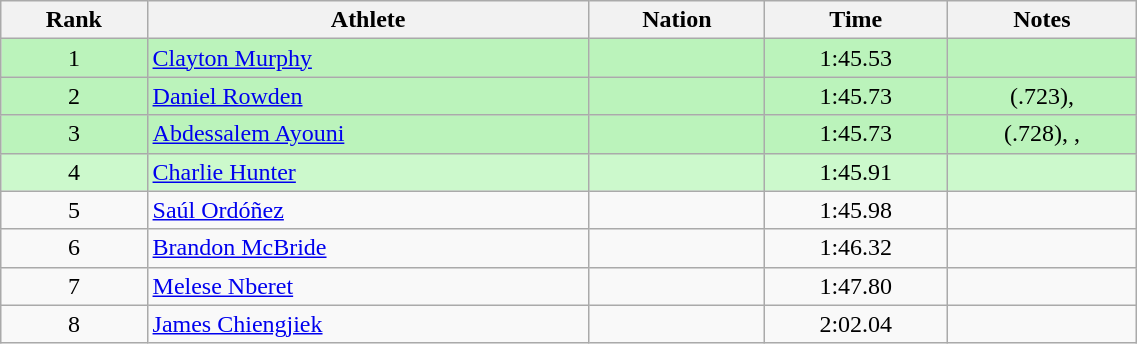<table class="wikitable sortable" style="text-align:center;width: 60%;">
<tr>
<th>Rank</th>
<th>Athlete</th>
<th>Nation</th>
<th>Time</th>
<th>Notes</th>
</tr>
<tr bgcolor=#bbf3bb>
<td>1</td>
<td align="left"><a href='#'>Clayton Murphy</a></td>
<td align="left"></td>
<td>1:45.53</td>
<td></td>
</tr>
<tr bgcolor=#bbf3bb>
<td>2</td>
<td align="left"><a href='#'>Daniel Rowden</a></td>
<td align="left"></td>
<td>1:45.73</td>
<td>(.723), </td>
</tr>
<tr bgcolor=#bbf3bb>
<td>3</td>
<td align="left"><a href='#'>Abdessalem Ayouni</a></td>
<td align="left"></td>
<td>1:45.73</td>
<td>(.728), , </td>
</tr>
<tr bgcolor=ccf9cc>
<td>4</td>
<td align="left"><a href='#'>Charlie Hunter</a></td>
<td align="left"></td>
<td>1:45.91</td>
<td></td>
</tr>
<tr>
<td>5</td>
<td align="left"><a href='#'>Saúl Ordóñez</a></td>
<td align="left"></td>
<td>1:45.98</td>
<td></td>
</tr>
<tr>
<td>6</td>
<td align="left"><a href='#'>Brandon McBride</a></td>
<td align="left"></td>
<td>1:46.32</td>
<td></td>
</tr>
<tr>
<td>7</td>
<td align="left"><a href='#'>Melese Nberet</a></td>
<td align="left"></td>
<td>1:47.80</td>
<td></td>
</tr>
<tr>
<td>8</td>
<td align="left"><a href='#'>James Chiengjiek</a></td>
<td align="left"></td>
<td>2:02.04</td>
<td></td>
</tr>
</table>
